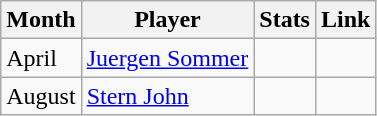<table class=wikitable>
<tr>
<th>Month</th>
<th>Player</th>
<th>Stats</th>
<th>Link</th>
</tr>
<tr>
<td>April</td>
<td> <a href='#'>Juergen Sommer</a></td>
<td></td>
<td></td>
</tr>
<tr>
<td>August</td>
<td> <a href='#'>Stern John</a></td>
<td></td>
<td></td>
</tr>
</table>
